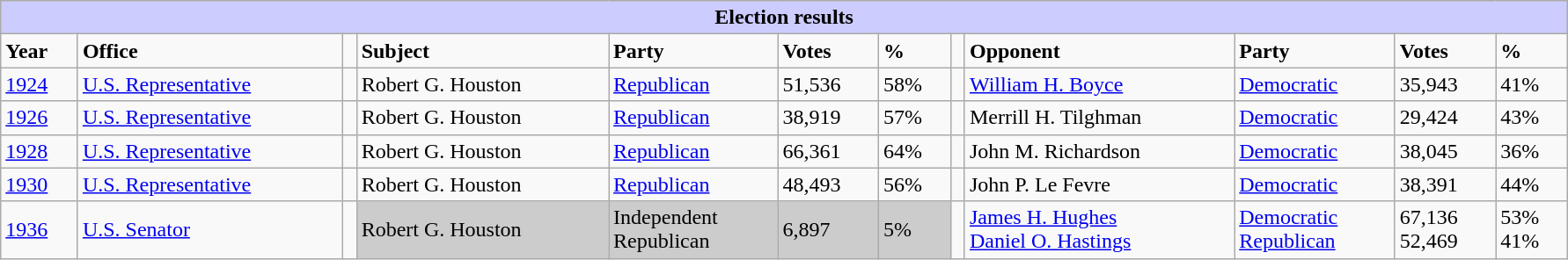<table class=wikitable style="width: 94%" style="text-align: center;" align="center">
<tr bgcolor=#cccccc>
<th colspan=12 style="background: #ccccff;">Election results</th>
</tr>
<tr>
<td><strong>Year</strong></td>
<td><strong>Office</strong></td>
<td></td>
<td><strong>Subject</strong></td>
<td><strong>Party</strong></td>
<td><strong>Votes</strong></td>
<td><strong>%</strong></td>
<td></td>
<td><strong>Opponent</strong></td>
<td><strong>Party</strong></td>
<td><strong>Votes</strong></td>
<td><strong>%</strong></td>
</tr>
<tr>
<td><a href='#'>1924</a></td>
<td><a href='#'>U.S. Representative</a></td>
<td></td>
<td>Robert G. Houston</td>
<td><a href='#'>Republican</a></td>
<td>51,536</td>
<td>58%</td>
<td></td>
<td><a href='#'>William H. Boyce</a></td>
<td><a href='#'>Democratic</a></td>
<td>35,943</td>
<td>41%</td>
</tr>
<tr>
<td><a href='#'>1926</a></td>
<td><a href='#'>U.S. Representative</a></td>
<td></td>
<td>Robert G. Houston</td>
<td><a href='#'>Republican</a></td>
<td>38,919</td>
<td>57%</td>
<td></td>
<td>Merrill H. Tilghman</td>
<td><a href='#'>Democratic</a></td>
<td>29,424</td>
<td>43%</td>
</tr>
<tr>
<td><a href='#'>1928</a></td>
<td><a href='#'>U.S. Representative</a></td>
<td></td>
<td>Robert G. Houston</td>
<td><a href='#'>Republican</a></td>
<td>66,361</td>
<td>64%</td>
<td></td>
<td>John M. Richardson</td>
<td><a href='#'>Democratic</a></td>
<td>38,045</td>
<td>36%</td>
</tr>
<tr>
<td><a href='#'>1930</a></td>
<td><a href='#'>U.S. Representative</a></td>
<td></td>
<td>Robert G. Houston</td>
<td><a href='#'>Republican</a></td>
<td>48,493</td>
<td>56%</td>
<td></td>
<td>John P. Le Fevre</td>
<td><a href='#'>Democratic</a></td>
<td>38,391</td>
<td>44%</td>
</tr>
<tr>
<td><a href='#'>1936</a></td>
<td><a href='#'>U.S. Senator</a></td>
<td></td>
<td bgcolor=#cccccc>Robert G. Houston</td>
<td bgcolor=#cccccc>Independent<br>Republican</td>
<td bgcolor=#cccccc>6,897</td>
<td bgcolor=#cccccc>5%</td>
<td></td>
<td><a href='#'>James H. Hughes</a><br><a href='#'>Daniel O. Hastings</a></td>
<td><a href='#'>Democratic</a><br><a href='#'>Republican</a></td>
<td>67,136<br>52,469</td>
<td>53%<br>41%</td>
</tr>
</table>
